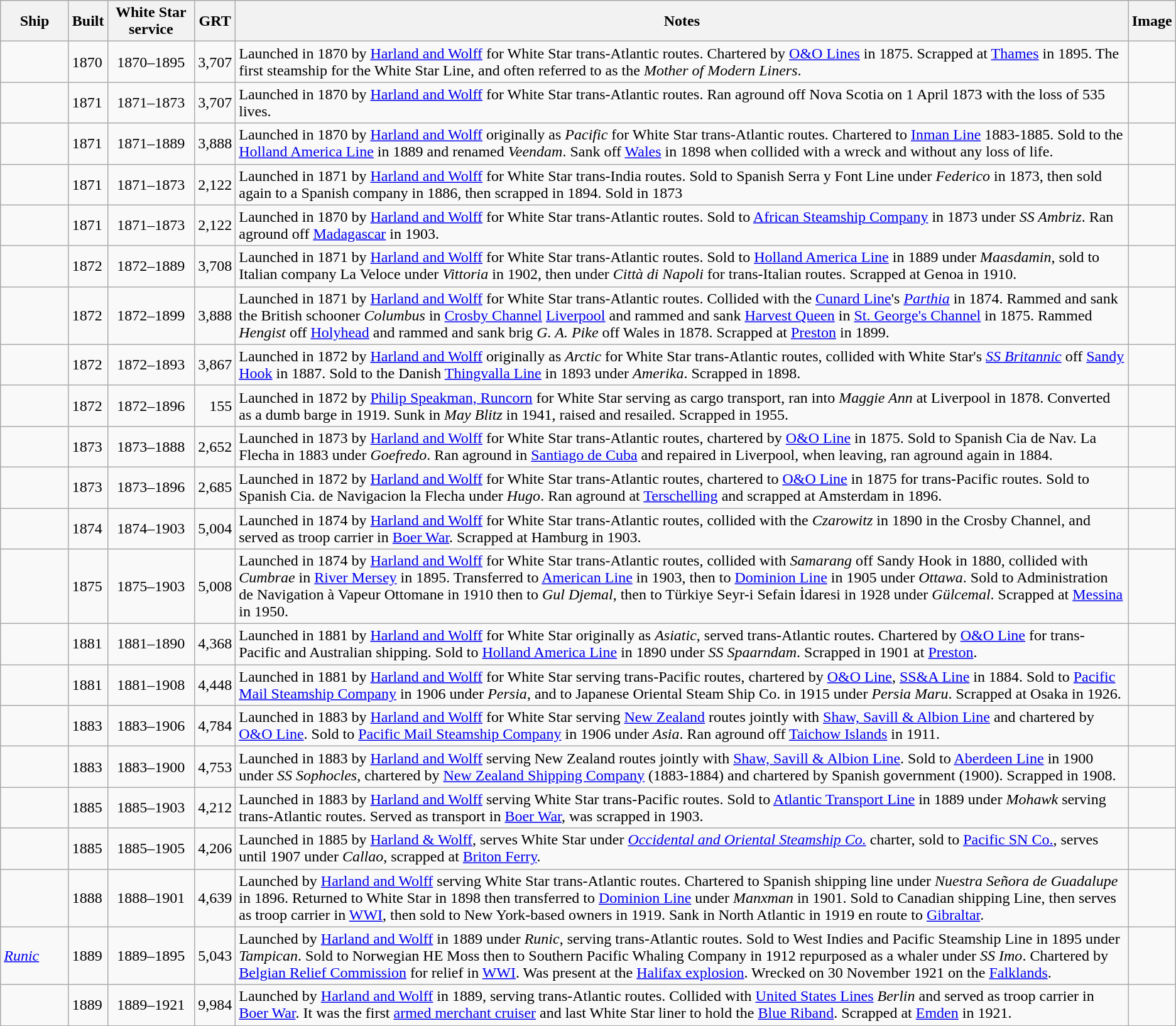<table class="wikitable sortable">
<tr>
<th width=65p>Ship</th>
<th>Built</th>
<th width=85p>White Star service</th>
<th>GRT</th>
<th>Notes</th>
<th>Image</th>
</tr>
<tr>
<td></td>
<td>1870</td>
<td align="Center">1870–1895</td>
<td>3,707</td>
<td>Launched in 1870 by <a href='#'>Harland and Wolff</a> for White Star trans-Atlantic routes. Chartered by <a href='#'>O&O Lines</a> in 1875. Scrapped at <a href='#'>Thames</a> in 1895. The first steamship for the White Star Line, and often referred to as the <em>Mother of Modern Liners</em>.</td>
<td></td>
</tr>
<tr>
<td></td>
<td>1871</td>
<td align="Center">1871–1873</td>
<td>3,707</td>
<td>Launched in 1870 by <a href='#'>Harland and Wolff</a> for White Star trans-Atlantic routes. Ran aground off Nova Scotia on 1 April 1873 with the loss of 535 lives.</td>
<td></td>
</tr>
<tr>
<td></td>
<td>1871</td>
<td align="Center">1871–1889</td>
<td>3,888</td>
<td>Launched in 1870 by <a href='#'>Harland and Wolff</a> originally as <em>Pacific</em> for White Star trans-Atlantic routes. Chartered to <a href='#'>Inman Line</a> 1883-1885. Sold to the <a href='#'>Holland America Line</a> in 1889 and renamed <em>Veendam</em>. Sank off <a href='#'>Wales</a> in 1898 when collided with a wreck and without any loss of life.</td>
<td></td>
</tr>
<tr>
<td></td>
<td>1871</td>
<td align="Center">1871–1873</td>
<td>2,122</td>
<td>Launched in 1871 by <a href='#'>Harland and Wolff</a> for White Star trans-India routes. Sold to Spanish Serra y Font Line under <em>Federico</em> in 1873, then sold again to a Spanish company in 1886, then scrapped in 1894. Sold in 1873</td>
<td></td>
</tr>
<tr>
<td></td>
<td>1871</td>
<td align="Center">1871–1873</td>
<td>2,122</td>
<td>Launched in 1870 by <a href='#'>Harland and Wolff</a> for White Star trans-Atlantic routes. Sold to <a href='#'>African Steamship Company</a> in 1873 under <em>SS Ambriz</em>. Ran aground off <a href='#'>Madagascar</a> in 1903.</td>
<td></td>
</tr>
<tr>
<td></td>
<td>1872</td>
<td align="Center">1872–1889</td>
<td>3,708</td>
<td>Launched in 1871 by <a href='#'>Harland and Wolff</a> for White Star trans-Atlantic routes. Sold to <a href='#'>Holland America Line</a> in 1889 under <em>Maasdamin</em>, sold to Italian company La Veloce under <em>Vittoria</em> in 1902, then under <em>Città di Napoli</em> for trans-Italian routes. Scrapped at Genoa in 1910.</td>
<td></td>
</tr>
<tr>
<td></td>
<td>1872</td>
<td align="Center">1872–1899</td>
<td>3,888</td>
<td>Launched in 1871 by <a href='#'>Harland and Wolff</a> for White Star trans-Atlantic routes. Collided with the <a href='#'>Cunard Line</a>'s <em><a href='#'>Parthia</a></em> in 1874. Rammed and sank the British schooner <em>Columbus</em> in <a href='#'>Crosby Channel</a> <a href='#'>Liverpool</a> and rammed and sank <a href='#'>Harvest Queen</a> in <a href='#'>St. George's Channel</a> in 1875. Rammed <em>Hengist</em> off <a href='#'>Holyhead</a> and rammed and sank brig <em>G. A. Pike</em> off Wales in 1878. Scrapped at <a href='#'>Preston</a> in 1899.</td>
<td></td>
</tr>
<tr>
<td></td>
<td>1872</td>
<td align="Center">1872–1893</td>
<td>3,867</td>
<td>Launched in 1872 by <a href='#'>Harland and Wolff</a> originally as <em>Arctic</em> for White Star trans-Atlantic routes, collided with White Star's <em><a href='#'>SS Britannic</a></em> off <a href='#'>Sandy Hook</a> in 1887. Sold to the Danish <a href='#'>Thingvalla Line</a> in 1893 under <em>Amerika</em>. Scrapped in 1898.</td>
<td></td>
</tr>
<tr>
<td></td>
<td>1872</td>
<td align="Center">1872–1896</td>
<td Align="Right">155</td>
<td>Launched in 1872 by <a href='#'>Philip Speakman, Runcorn</a> for White Star serving as cargo transport, ran into <em>Maggie Ann</em> at Liverpool in 1878. Converted as a dumb barge in 1919. Sunk in <em>May Blitz</em> in 1941, raised and resailed. Scrapped in 1955.</td>
<td></td>
</tr>
<tr>
<td></td>
<td>1873</td>
<td align="Center">1873–1888</td>
<td>2,652</td>
<td>Launched in 1873 by <a href='#'>Harland and Wolff</a> for White Star trans-Atlantic routes, chartered by <a href='#'>O&O Line</a> in 1875. Sold to Spanish Cia de Nav. La Flecha in 1883 under <em>Goefredo</em>. Ran aground in <a href='#'>Santiago de Cuba</a> and repaired in Liverpool, when leaving, ran aground again in 1884.</td>
<td></td>
</tr>
<tr>
<td></td>
<td>1873</td>
<td align="Center">1873–1896</td>
<td>2,685</td>
<td>Launched in 1872 by <a href='#'>Harland and Wolff</a> for White Star trans-Atlantic routes, chartered to <a href='#'>O&O Line</a> in 1875 for trans-Pacific routes. Sold to Spanish Cia. de Navigacion la Flecha under <em>Hugo</em>. Ran aground at <a href='#'>Terschelling</a> and scrapped at Amsterdam in 1896.</td>
<td></td>
</tr>
<tr>
<td></td>
<td>1874</td>
<td align="Center">1874–1903</td>
<td>5,004</td>
<td>Launched in 1874 by <a href='#'>Harland and Wolff</a> for White Star trans-Atlantic routes, collided with the <em>Czarowitz</em> in 1890 in the Crosby Channel, and served as troop carrier in <a href='#'>Boer War</a>. Scrapped at Hamburg in 1903.</td>
<td></td>
</tr>
<tr>
<td></td>
<td>1875</td>
<td align="Center">1875–1903</td>
<td>5,008</td>
<td>Launched in 1874 by <a href='#'>Harland and Wolff</a> for White Star trans-Atlantic routes, collided with <em>Samarang</em> off Sandy Hook in 1880, collided with <em>Cumbrae</em> in <a href='#'>River Mersey</a> in 1895. Transferred to <a href='#'>American Line</a> in 1903, then to <a href='#'>Dominion Line</a> in 1905 under <em>Ottawa</em>.  Sold to Administration de Navigation à Vapeur Ottomane in 1910 then to <em>Gul Djemal</em>, then to Türkiye Seyr-i Sefain İdaresi in 1928 under <em>Gülcemal</em>. Scrapped at <a href='#'>Messina</a> in 1950.</td>
<td></td>
</tr>
<tr>
<td></td>
<td>1881</td>
<td align="Center">1881–1890</td>
<td>4,368</td>
<td>Launched in 1881 by <a href='#'>Harland and Wolff</a> for White Star originally as <em>Asiatic</em>, served trans-Atlantic routes. Chartered by <a href='#'>O&O Line</a> for trans-Pacific and Australian shipping. Sold to <a href='#'>Holland America Line</a> in 1890 under <em>SS Spaarndam</em>. Scrapped in 1901 at <a href='#'>Preston</a>.</td>
<td></td>
</tr>
<tr>
<td></td>
<td>1881</td>
<td align="Center">1881–1908</td>
<td>4,448</td>
<td>Launched in 1881 by <a href='#'>Harland and Wolff</a> for White Star serving trans-Pacific routes, chartered by <a href='#'>O&O Line</a>, <a href='#'>SS&A Line</a> in 1884. Sold to <a href='#'>Pacific Mail Steamship Company</a> in 1906 under <em>Persia</em>, and to Japanese Oriental Steam Ship Co. in 1915 under <em>Persia Maru</em>. Scrapped at Osaka in 1926.</td>
<td></td>
</tr>
<tr>
<td></td>
<td>1883</td>
<td align="Center">1883–1906</td>
<td>4,784</td>
<td>Launched in 1883 by <a href='#'>Harland and Wolff</a> for White Star serving <a href='#'>New Zealand</a> routes jointly with <a href='#'>Shaw, Savill & Albion Line</a> and chartered by <a href='#'>O&O Line</a>. Sold to <a href='#'>Pacific Mail Steamship Company</a> in 1906 under <em>Asia</em>. Ran aground off <a href='#'>Taichow Islands</a> in 1911.</td>
<td></td>
</tr>
<tr>
<td></td>
<td>1883</td>
<td align="Center">1883–1900</td>
<td>4,753</td>
<td>Launched in 1883 by <a href='#'>Harland and Wolff</a> serving New Zealand routes jointly with <a href='#'>Shaw, Savill & Albion Line</a>. Sold to <a href='#'>Aberdeen Line</a> in 1900 under <em>SS Sophocles</em>, chartered by <a href='#'>New Zealand Shipping Company</a> (1883-1884) and chartered by Spanish government (1900). Scrapped in 1908.</td>
<td></td>
</tr>
<tr>
<td></td>
<td>1885</td>
<td align="Center">1885–1903</td>
<td>4,212</td>
<td>Launched in 1883 by <a href='#'>Harland and Wolff</a> serving White Star trans-Pacific routes. Sold to <a href='#'>Atlantic Transport Line</a> in 1889 under <em>Mohawk</em> serving trans-Atlantic routes. Served as transport in <a href='#'>Boer War</a>, was scrapped in 1903.</td>
<td></td>
</tr>
<tr>
<td></td>
<td>1885</td>
<td align="Center">1885–1905</td>
<td>4,206</td>
<td>Launched in 1885 by <a href='#'>Harland & Wolff</a>, serves White Star under <em><a href='#'>Occidental and Oriental Steamship Co.</a></em> charter, sold to <a href='#'>Pacific SN Co.</a>, serves until 1907 under <em>Callao</em>, scrapped at <a href='#'>Briton Ferry</a>.</td>
<td></td>
</tr>
<tr>
<td></td>
<td>1888</td>
<td align="Center">1888–1901</td>
<td>4,639</td>
<td>Launched by <a href='#'>Harland and Wolff</a> serving White Star trans-Atlantic routes. Chartered to Spanish shipping line under <em>Nuestra Señora de Guadalupe</em> in 1896. Returned to White Star in 1898 then transferred to <a href='#'>Dominion Line</a> under <em>Manxman</em> in 1901. Sold to Canadian shipping Line, then serves as troop carrier in <a href='#'>WWI</a>, then sold to New York-based owners in 1919. Sank in North Atlantic in 1919 en route to <a href='#'>Gibraltar</a>.</td>
<td></td>
</tr>
<tr>
<td><a href='#'><em>Runic</em></a></td>
<td>1889</td>
<td align="Center">1889–1895</td>
<td>5,043</td>
<td>Launched by <a href='#'>Harland and Wolff</a> in 1889 under <em>Runic</em>, serving trans-Atlantic routes. Sold to West Indies and Pacific Steamship Line in 1895 under <em>Tampican</em>. Sold to Norwegian HE Moss then to Southern Pacific Whaling Company in 1912 repurposed as a whaler under <em>SS Imo</em>. Chartered by <a href='#'>Belgian Relief Commission</a> for relief in <a href='#'>WWI</a>. Was present at the <a href='#'>Halifax explosion</a>. Wrecked on 30 November 1921 on the <a href='#'>Falklands</a>.</td>
<td></td>
</tr>
<tr>
<td></td>
<td>1889</td>
<td align="Center">1889–1921</td>
<td>9,984</td>
<td>Launched by <a href='#'>Harland and Wolff</a> in 1889, serving trans-Atlantic routes. Collided with <a href='#'>United States Lines</a> <em>Berlin</em> and served as troop carrier in <a href='#'>Boer War</a>. It was the first <a href='#'>armed merchant cruiser</a> and last White Star liner to hold the <a href='#'>Blue Riband</a>. Scrapped at <a href='#'>Emden</a> in 1921.</td>
<td></td>
</tr>
<tr>
</tr>
</table>
